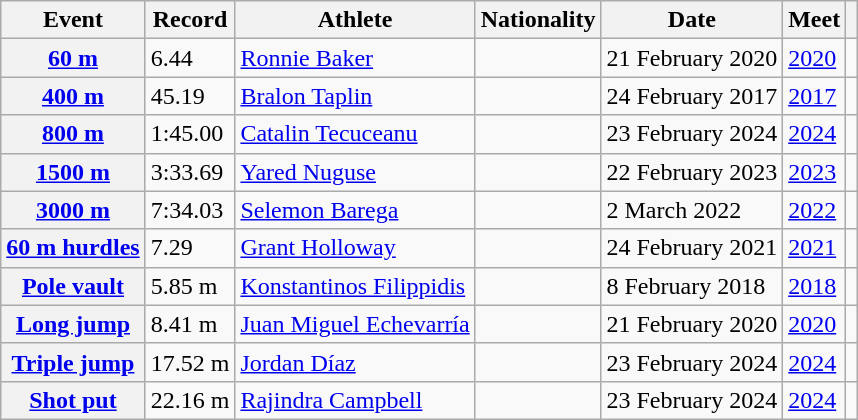<table class="wikitable plainrowheaders sticky-header">
<tr>
<th scope="col">Event</th>
<th scope="col">Record</th>
<th scope="col">Athlete</th>
<th scope="col">Nationality</th>
<th scope="col">Date</th>
<th scope="col">Meet</th>
<th scope="col"></th>
</tr>
<tr>
<th scope="row"><a href='#'>60 m</a></th>
<td>6.44</td>
<td><a href='#'>Ronnie Baker</a></td>
<td></td>
<td>21 February 2020</td>
<td><a href='#'>2020</a></td>
<td></td>
</tr>
<tr>
<th scope="row"><a href='#'>400 m</a></th>
<td>45.19</td>
<td><a href='#'>Bralon Taplin</a></td>
<td></td>
<td>24 February 2017</td>
<td><a href='#'>2017</a></td>
<td></td>
</tr>
<tr>
<th scope="row"><a href='#'>800 m</a></th>
<td>1:45.00</td>
<td><a href='#'>Catalin Tecuceanu</a></td>
<td></td>
<td>23 February 2024</td>
<td><a href='#'>2024</a></td>
<td></td>
</tr>
<tr>
<th scope="row"><a href='#'>1500 m</a></th>
<td>3:33.69</td>
<td><a href='#'>Yared Nuguse</a></td>
<td></td>
<td>22 February 2023</td>
<td><a href='#'>2023</a></td>
<td></td>
</tr>
<tr>
<th scope="row"><a href='#'>3000 m</a></th>
<td>7:34.03</td>
<td><a href='#'>Selemon Barega</a></td>
<td></td>
<td>2 March 2022</td>
<td><a href='#'>2022</a></td>
<td></td>
</tr>
<tr>
<th scope="row"><a href='#'>60 m hurdles</a></th>
<td>7.29 <strong></strong></td>
<td><a href='#'>Grant Holloway</a></td>
<td></td>
<td>24 February 2021</td>
<td><a href='#'>2021</a></td>
<td></td>
</tr>
<tr>
<th scope="row"><a href='#'>Pole vault</a></th>
<td>5.85 m</td>
<td><a href='#'>Konstantinos Filippidis</a></td>
<td></td>
<td>8 February 2018</td>
<td><a href='#'>2018</a></td>
<td></td>
</tr>
<tr>
<th scope="row"><a href='#'>Long jump</a></th>
<td>8.41 m</td>
<td><a href='#'>Juan Miguel Echevarría</a></td>
<td></td>
<td>21 February 2020</td>
<td><a href='#'>2020</a></td>
<td></td>
</tr>
<tr>
<th scope="row"><a href='#'>Triple jump</a></th>
<td>17.52 m</td>
<td><a href='#'>Jordan Díaz</a></td>
<td></td>
<td>23 February 2024</td>
<td><a href='#'>2024</a></td>
<td></td>
</tr>
<tr>
<th scope="row"><a href='#'>Shot put</a></th>
<td>22.16 m</td>
<td><a href='#'>Rajindra Campbell</a></td>
<td></td>
<td>23 February 2024</td>
<td><a href='#'>2024</a></td>
<td></td>
</tr>
</table>
